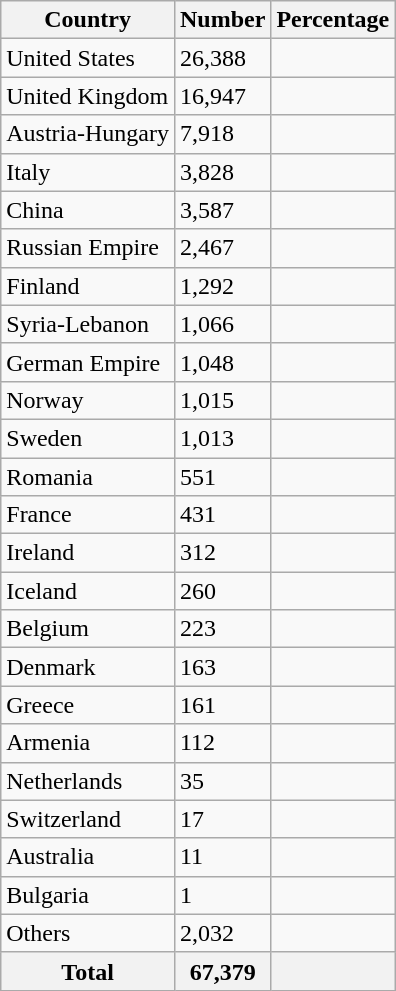<table class="wikitable sortable">
<tr>
<th>Country</th>
<th>Number</th>
<th>Percentage</th>
</tr>
<tr>
<td>United States</td>
<td>26,388</td>
<td></td>
</tr>
<tr>
<td>United Kingdom</td>
<td>16,947</td>
<td></td>
</tr>
<tr>
<td>Austria-Hungary</td>
<td>7,918</td>
<td></td>
</tr>
<tr>
<td>Italy</td>
<td>3,828</td>
<td></td>
</tr>
<tr>
<td>China</td>
<td>3,587</td>
<td></td>
</tr>
<tr>
<td>Russian Empire</td>
<td>2,467</td>
<td></td>
</tr>
<tr>
<td>Finland</td>
<td>1,292</td>
<td></td>
</tr>
<tr>
<td>Syria-Lebanon</td>
<td>1,066</td>
<td></td>
</tr>
<tr>
<td>German Empire</td>
<td>1,048</td>
<td></td>
</tr>
<tr>
<td>Norway</td>
<td>1,015</td>
<td></td>
</tr>
<tr>
<td>Sweden</td>
<td>1,013</td>
<td></td>
</tr>
<tr>
<td>Romania</td>
<td>551</td>
<td></td>
</tr>
<tr>
<td>France</td>
<td>431</td>
<td></td>
</tr>
<tr>
<td>Ireland</td>
<td>312</td>
<td></td>
</tr>
<tr>
<td>Iceland</td>
<td>260</td>
<td></td>
</tr>
<tr>
<td>Belgium</td>
<td>223</td>
<td></td>
</tr>
<tr>
<td>Denmark</td>
<td>163</td>
<td></td>
</tr>
<tr>
<td>Greece</td>
<td>161</td>
<td></td>
</tr>
<tr>
<td>Armenia</td>
<td>112</td>
<td></td>
</tr>
<tr>
<td>Netherlands</td>
<td>35</td>
<td></td>
</tr>
<tr>
<td>Switzerland</td>
<td>17</td>
<td></td>
</tr>
<tr>
<td>Australia</td>
<td>11</td>
<td></td>
</tr>
<tr>
<td>Bulgaria</td>
<td>1</td>
<td></td>
</tr>
<tr>
<td>Others</td>
<td>2,032</td>
<td></td>
</tr>
<tr>
<th>Total</th>
<th>67,379</th>
<th></th>
</tr>
</table>
